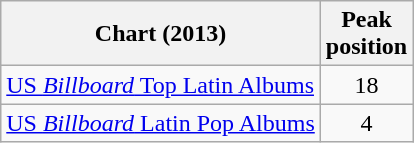<table class="wikitable sortable plainrowheaders">
<tr>
<th>Chart (2013)</th>
<th>Peak<br>position</th>
</tr>
<tr>
<td><a href='#'>US <em>Billboard</em> Top Latin Albums</a></td>
<td align="center">18</td>
</tr>
<tr>
<td><a href='#'>US <em>Billboard</em> Latin Pop Albums</a></td>
<td align="center">4</td>
</tr>
</table>
